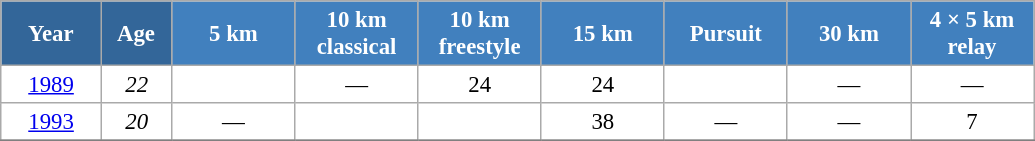<table class="wikitable" style="font-size:95%; text-align:center; border:grey solid 1px; border-collapse:collapse; background:#ffffff;">
<tr>
<th style="background-color:#369; color:white; width:60px;"> Year </th>
<th style="background-color:#369; color:white; width:40px;"> Age </th>
<th style="background-color:#4180be; color:white; width:75px;"> 5 km </th>
<th style="background-color:#4180be; color:white; width:75px;"> 10 km <br> classical </th>
<th style="background-color:#4180be; color:white; width:75px;"> 10 km <br> freestyle </th>
<th style="background-color:#4180be; color:white; width:75px;"> 15 km </th>
<th style="background-color:#4180be; color:white; width:75px;"> Pursuit </th>
<th style="background-color:#4180be; color:white; width:75px;"> 30 km </th>
<th style="background-color:#4180be; color:white; width:75px;"> 4 × 5 km <br> relay </th>
</tr>
<tr>
<td><a href='#'>1989</a></td>
<td><em>22</em></td>
<td></td>
<td>—</td>
<td>24</td>
<td>24</td>
<td></td>
<td>—</td>
<td>—</td>
</tr>
<tr>
<td><a href='#'>1993</a></td>
<td><em>20</em></td>
<td>—</td>
<td></td>
<td></td>
<td>38</td>
<td>—</td>
<td>—</td>
<td>7</td>
</tr>
<tr>
</tr>
</table>
